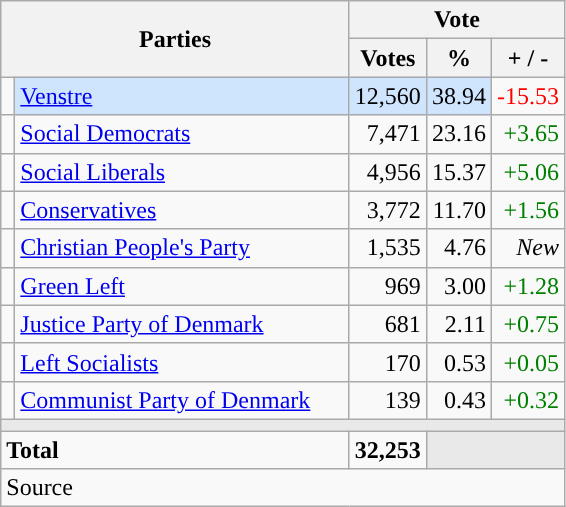<table class="wikitable" style="text-align:right;">
<tr>
<th style="text-align:centre;" rowspan="2" colspan="2" width="225">Parties</th>
<th colspan="3">Vote</th>
</tr>
<tr>
<th width="15">Votes</th>
<th width="15">%</th>
<th width="15">+ / -</th>
</tr>
<tr>
<td width="2" style="color:inherit;background:"></td>
<td bgcolor=#cfe5fe  align="left"><a href='#'>Venstre</a></td>
<td bgcolor=#cfe5fe>12,560</td>
<td bgcolor=#cfe5fe>38.94</td>
<td style=color:red;>-15.53</td>
</tr>
<tr>
<td width="2" style="color:inherit;background:"></td>
<td align="left"><a href='#'>Social Democrats</a></td>
<td>7,471</td>
<td>23.16</td>
<td style=color:green;>+3.65</td>
</tr>
<tr>
<td width="2" style="color:inherit;background:"></td>
<td align="left"><a href='#'>Social Liberals</a></td>
<td>4,956</td>
<td>15.37</td>
<td style=color:green;>+5.06</td>
</tr>
<tr>
<td width="2" style="color:inherit;background:"></td>
<td align="left"><a href='#'>Conservatives</a></td>
<td>3,772</td>
<td>11.70</td>
<td style=color:green;>+1.56</td>
</tr>
<tr>
<td width="2" style="color:inherit;background:"></td>
<td align="left"><a href='#'>Christian People's Party</a></td>
<td>1,535</td>
<td>4.76</td>
<td><em>New</em></td>
</tr>
<tr>
<td width="2" style="color:inherit;background:"></td>
<td align="left"><a href='#'>Green Left</a></td>
<td>969</td>
<td>3.00</td>
<td style=color:green;>+1.28</td>
</tr>
<tr>
<td width="2" style="color:inherit;background:"></td>
<td align="left"><a href='#'>Justice Party of Denmark</a></td>
<td>681</td>
<td>2.11</td>
<td style=color:green;>+0.75</td>
</tr>
<tr>
<td width="2" style="color:inherit;background:"></td>
<td align="left"><a href='#'>Left Socialists</a></td>
<td>170</td>
<td>0.53</td>
<td style=color:green;>+0.05</td>
</tr>
<tr>
<td width="2" style="color:inherit;background:"></td>
<td align="left"><a href='#'>Communist Party of Denmark</a></td>
<td>139</td>
<td>0.43</td>
<td style=color:green;>+0.32</td>
</tr>
<tr>
<td colspan="7" bgcolor="#E9E9E9"></td>
</tr>
<tr>
<td align="left" colspan="2"><strong>Total</strong></td>
<td><strong>32,253</strong></td>
<td bgcolor="#E9E9E9" colspan="2"></td>
</tr>
<tr>
<td align="left" colspan="6">Source</td>
</tr>
</table>
